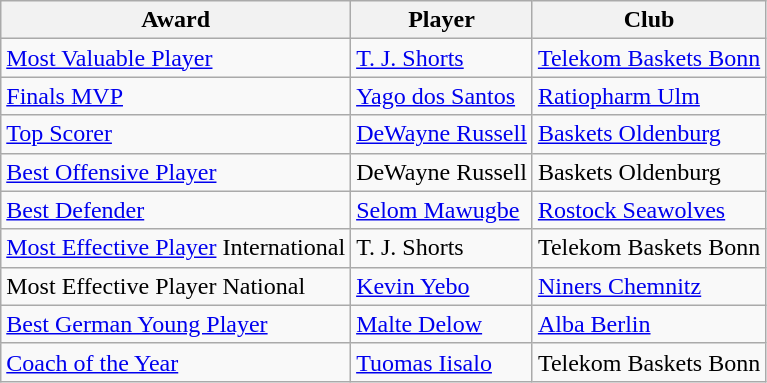<table class="wikitable">
<tr>
<th>Award</th>
<th>Player</th>
<th>Club</th>
</tr>
<tr>
<td><a href='#'>Most Valuable Player</a></td>
<td> <a href='#'>T. J. Shorts</a></td>
<td><a href='#'>Telekom Baskets Bonn</a></td>
</tr>
<tr>
<td><a href='#'>Finals MVP</a></td>
<td> <a href='#'>Yago dos Santos</a></td>
<td><a href='#'>Ratiopharm Ulm</a></td>
</tr>
<tr>
<td><a href='#'>Top Scorer</a></td>
<td> <a href='#'>DeWayne Russell</a></td>
<td><a href='#'>Baskets Oldenburg</a></td>
</tr>
<tr>
<td><a href='#'>Best Offensive Player</a></td>
<td> DeWayne Russell</td>
<td>Baskets Oldenburg</td>
</tr>
<tr>
<td><a href='#'>Best Defender</a></td>
<td> <a href='#'>Selom Mawugbe</a></td>
<td><a href='#'>Rostock Seawolves</a></td>
</tr>
<tr>
<td><a href='#'>Most Effective Player</a> International</td>
<td> T. J. Shorts</td>
<td>Telekom Baskets Bonn</td>
</tr>
<tr>
<td>Most Effective Player National</td>
<td> <a href='#'>Kevin Yebo</a></td>
<td><a href='#'>Niners Chemnitz</a></td>
</tr>
<tr>
<td><a href='#'>Best German Young Player</a></td>
<td> <a href='#'>Malte Delow</a></td>
<td><a href='#'>Alba Berlin</a></td>
</tr>
<tr>
<td><a href='#'>Coach of the Year</a></td>
<td> <a href='#'>Tuomas Iisalo</a></td>
<td>Telekom Baskets Bonn</td>
</tr>
</table>
